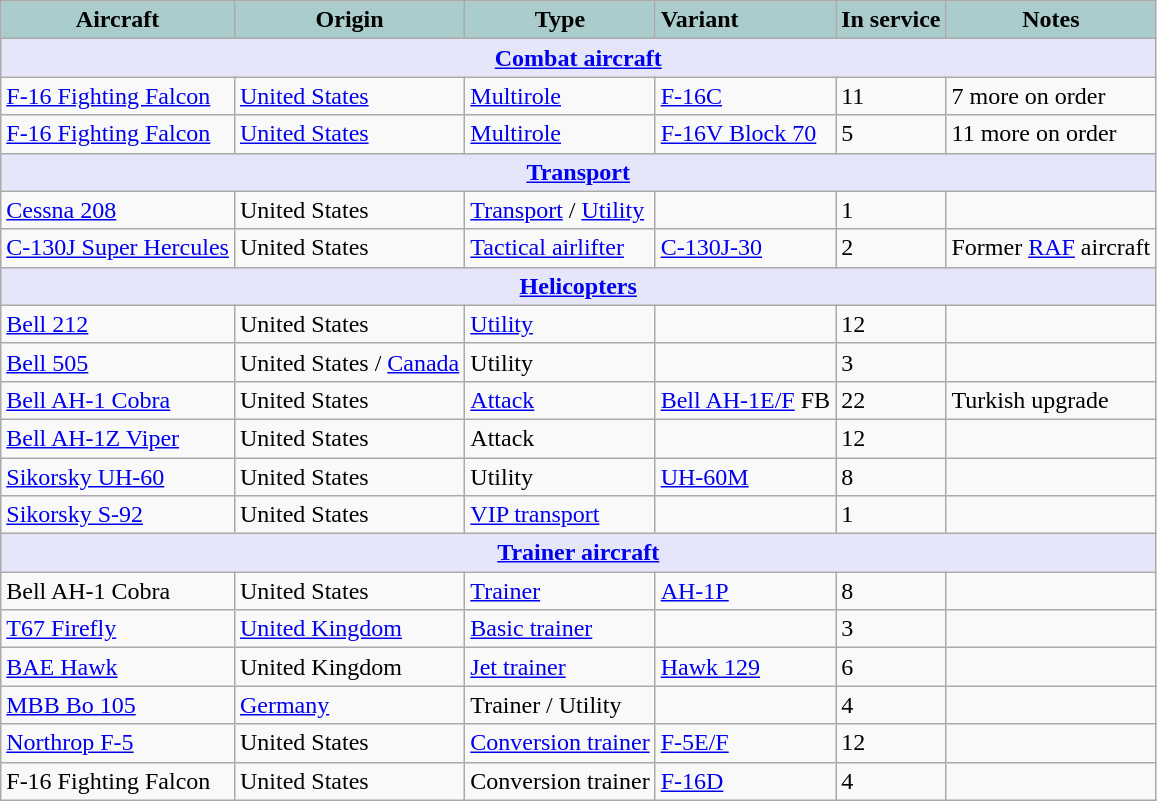<table class="wikitable">
<tr>
<th style="text-align:center; background:#acc;">Aircraft</th>
<th style="text-align: center; background:#acc;">Origin</th>
<th style="text-align:l center; background:#acc;">Type</th>
<th style="text-align:left; background:#acc;">Variant</th>
<th style="text-align:center; background:#acc;">In service</th>
<th style="text-align: center; background:#acc;">Notes</th>
</tr>
<tr>
<th style="align: center; background: lavender;" colspan="7"><a href='#'>Combat aircraft</a></th>
</tr>
<tr>
<td><a href='#'>F-16 Fighting Falcon</a></td>
<td><a href='#'>United States</a></td>
<td><a href='#'>Multirole</a></td>
<td><a href='#'>F-16C</a></td>
<td>11</td>
<td>7 more on order</td>
</tr>
<tr>
<td><a href='#'>F-16 Fighting Falcon</a></td>
<td><a href='#'>United States</a></td>
<td><a href='#'>Multirole</a></td>
<td><a href='#'>F-16V Block 70</a></td>
<td>5</td>
<td>11 more on order</td>
</tr>
<tr>
<th style="align: center; background: lavender;" colspan="7"><a href='#'>Transport</a></th>
</tr>
<tr>
<td><a href='#'>Cessna 208</a></td>
<td>United States</td>
<td><a href='#'>Transport</a> / <a href='#'>Utility</a></td>
<td></td>
<td>1</td>
<td></td>
</tr>
<tr>
<td><a href='#'>C-130J Super Hercules</a></td>
<td>United States</td>
<td><a href='#'>Tactical airlifter</a></td>
<td><a href='#'>C-130J-30</a></td>
<td>2</td>
<td>Former <a href='#'>RAF</a> aircraft</td>
</tr>
<tr>
<th style="align: center; background: lavender;" colspan="7"><a href='#'>Helicopters</a></th>
</tr>
<tr>
<td><a href='#'>Bell 212</a></td>
<td>United States</td>
<td><a href='#'>Utility</a></td>
<td></td>
<td>12</td>
<td></td>
</tr>
<tr>
<td><a href='#'>Bell 505</a></td>
<td>United States / <a href='#'>Canada</a></td>
<td>Utility</td>
<td></td>
<td>3</td>
<td></td>
</tr>
<tr>
<td><a href='#'>Bell AH-1 Cobra</a></td>
<td>United States</td>
<td><a href='#'>Attack</a></td>
<td><a href='#'>Bell AH-1E/F</a> FB</td>
<td>22</td>
<td>Turkish upgrade</td>
</tr>
<tr>
<td><a href='#'>Bell AH-1Z Viper</a></td>
<td>United States</td>
<td>Attack</td>
<td></td>
<td>12</td>
<td></td>
</tr>
<tr>
<td><a href='#'>Sikorsky UH-60</a></td>
<td>United States</td>
<td>Utility</td>
<td><a href='#'>UH-60M</a></td>
<td>8</td>
<td></td>
</tr>
<tr>
<td><a href='#'>Sikorsky S-92</a></td>
<td>United States</td>
<td><a href='#'>VIP transport</a></td>
<td></td>
<td>1</td>
<td></td>
</tr>
<tr>
<th style="align: center; background: lavender;" colspan="7"><a href='#'>Trainer aircraft</a></th>
</tr>
<tr>
<td>Bell AH-1 Cobra</td>
<td>United States</td>
<td><a href='#'>Trainer</a></td>
<td><a href='#'>AH-1P</a></td>
<td>8</td>
<td></td>
</tr>
<tr>
<td><a href='#'>T67 Firefly</a></td>
<td><a href='#'>United Kingdom</a></td>
<td><a href='#'>Basic trainer</a></td>
<td></td>
<td>3</td>
<td></td>
</tr>
<tr>
<td><a href='#'>BAE Hawk</a></td>
<td>United Kingdom</td>
<td><a href='#'>Jet trainer</a></td>
<td><a href='#'>Hawk 129</a></td>
<td>6</td>
<td></td>
</tr>
<tr>
<td><a href='#'>MBB Bo 105</a></td>
<td><a href='#'>Germany</a></td>
<td>Trainer / Utility</td>
<td></td>
<td>4</td>
<td></td>
</tr>
<tr>
<td><a href='#'>Northrop F-5</a></td>
<td>United States</td>
<td><a href='#'>Conversion trainer</a></td>
<td><a href='#'>F-5E/F</a></td>
<td>12</td>
<td></td>
</tr>
<tr>
<td>F-16 Fighting Falcon</td>
<td>United States</td>
<td>Conversion trainer</td>
<td><a href='#'>F-16D</a></td>
<td>4</td>
<td></td>
</tr>
</table>
